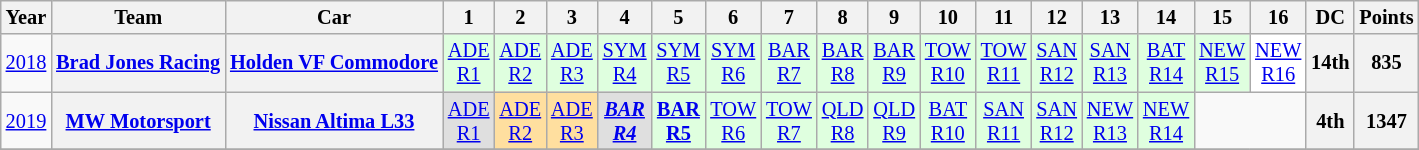<table class="wikitable" style="text-align:center; font-size:85%">
<tr>
<th>Year</th>
<th>Team</th>
<th>Car</th>
<th>1</th>
<th>2</th>
<th>3</th>
<th>4</th>
<th>5</th>
<th>6</th>
<th>7</th>
<th>8</th>
<th>9</th>
<th>10</th>
<th>11</th>
<th>12</th>
<th>13</th>
<th>14</th>
<th>15</th>
<th>16</th>
<th>DC</th>
<th>Points</th>
</tr>
<tr>
<td><a href='#'>2018</a></td>
<th nowrap><a href='#'>Brad Jones Racing</a></th>
<th nowrap><a href='#'>Holden VF Commodore</a></th>
<td style="background: #dfffdf"><a href='#'>ADE<br>R1</a><br></td>
<td style="background: #dfffdf"><a href='#'>ADE<br>R2</a><br></td>
<td style="background: #dfffdf"><a href='#'>ADE<br>R3</a><br></td>
<td style="background: #dfffdf"><a href='#'>SYM<br>R4</a><br></td>
<td style="background: #dfffdf"><a href='#'>SYM<br>R5</a><br></td>
<td style="background: #dfffdf"><a href='#'>SYM<br>R6</a><br></td>
<td style="background: #dfffdf"><a href='#'>BAR<br>R7</a><br></td>
<td style="background: #dfffdf"><a href='#'>BAR<br>R8</a><br></td>
<td style="background: #dfffdf"><a href='#'>BAR<br>R9</a><br></td>
<td style="background: #dfffdf"><a href='#'>TOW<br>R10</a><br></td>
<td style="background: #dfffdf"><a href='#'>TOW<br>R11</a><br></td>
<td style="background: #dfffdf"><a href='#'>SAN<br>R12</a><br></td>
<td style="background: #dfffdf"><a href='#'>SAN<br>R13</a><br></td>
<td style="background: #dfffdf"><a href='#'>BAT<br>R14</a><br></td>
<td style="background: #dfffdf"><a href='#'>NEW<br>R15</a><br></td>
<td style="background: #ffffff"><a href='#'>NEW<br>R16</a><br></td>
<th>14th</th>
<th>835</th>
</tr>
<tr>
<td><a href='#'>2019</a></td>
<th nowrap><a href='#'>MW Motorsport</a></th>
<th nowrap><a href='#'>Nissan Altima L33</a></th>
<td style="background:#dfdfdf;"><a href='#'>ADE<br>R1</a><br></td>
<td style="background:#ffdf9f;"><a href='#'>ADE<br>R2</a><br></td>
<td style="background:#ffdf9f;"><a href='#'>ADE<br>R3</a><br></td>
<td style="background:#dfdfdf;"><strong><em><a href='#'>BAR<br>R4</a></em></strong><br></td>
<td style="background:#dfffdf;"><strong><a href='#'>BAR<br>R5</a></strong><br></td>
<td style="background:#dfffdf;"><a href='#'>TOW<br>R6</a><br></td>
<td style="background:#dfffdf;"><a href='#'>TOW<br>R7</a><br></td>
<td style="background:#dfffdf;"><a href='#'>QLD<br>R8</a><br></td>
<td style="background:#dfffdf;"><a href='#'>QLD<br>R9</a><br></td>
<td style="background:#dfffdf;"><a href='#'>BAT<br>R10</a><br></td>
<td style="background:#dfffdf;"><a href='#'>SAN<br>R11</a><br></td>
<td style="background:#dfffdf;"><a href='#'>SAN<br>R12</a><br></td>
<td style="background:#dfffdf;"><a href='#'>NEW<br>R13</a><br></td>
<td style="background:#dfffdf;"><a href='#'>NEW<br>R14</a><br></td>
<td colspan=2></td>
<th>4th</th>
<th>1347</th>
</tr>
<tr>
</tr>
</table>
